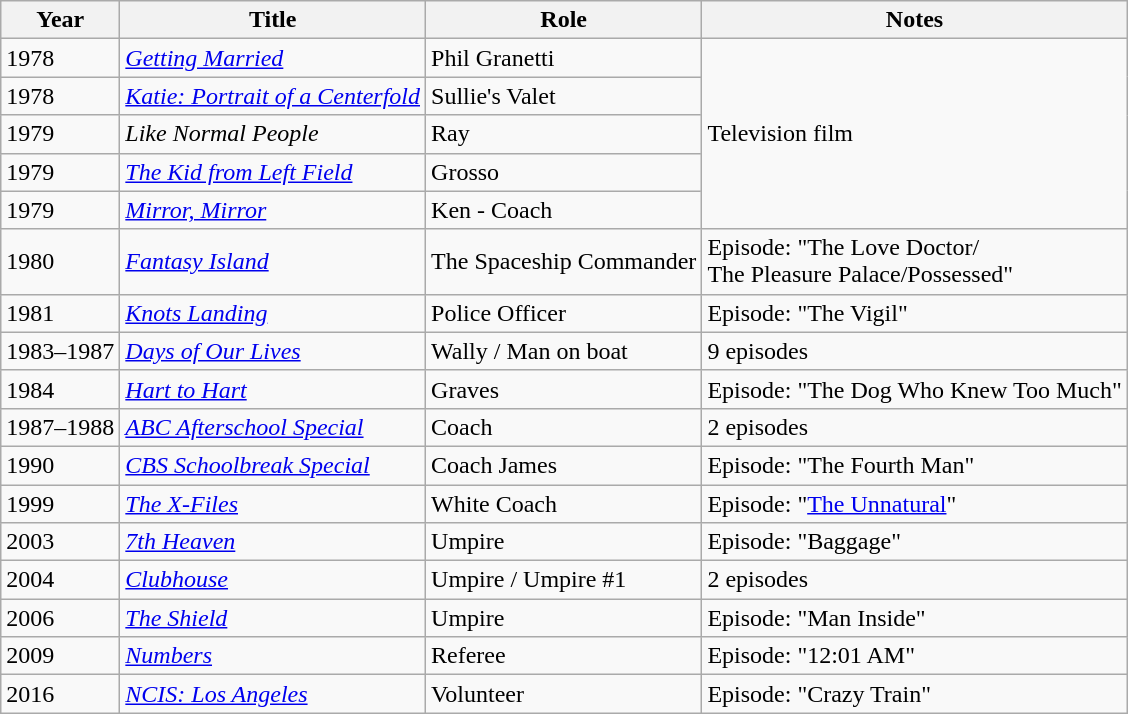<table class="wikitable sortable">
<tr>
<th>Year</th>
<th>Title</th>
<th>Role</th>
<th>Notes</th>
</tr>
<tr>
<td>1978</td>
<td><a href='#'><em>Getting Married</em></a></td>
<td>Phil Granetti</td>
<td rowspan="5">Television film</td>
</tr>
<tr>
<td>1978</td>
<td><em><a href='#'>Katie: Portrait of a Centerfold</a></em></td>
<td>Sullie's Valet</td>
</tr>
<tr>
<td>1979</td>
<td><em>Like Normal People</em></td>
<td>Ray</td>
</tr>
<tr>
<td>1979</td>
<td><a href='#'><em>The Kid from Left Field</em></a></td>
<td>Grosso</td>
</tr>
<tr>
<td>1979</td>
<td><a href='#'><em>Mirror, Mirror</em></a></td>
<td>Ken - Coach</td>
</tr>
<tr>
<td>1980</td>
<td><em><a href='#'>Fantasy Island</a></em></td>
<td>The Spaceship Commander</td>
<td>Episode: "The Love Doctor/<br>The Pleasure Palace/Possessed"</td>
</tr>
<tr>
<td>1981</td>
<td><em><a href='#'>Knots Landing</a></em></td>
<td>Police Officer</td>
<td>Episode: "The Vigil"</td>
</tr>
<tr>
<td>1983–1987</td>
<td><em><a href='#'>Days of Our Lives</a></em></td>
<td>Wally / Man on boat</td>
<td>9 episodes</td>
</tr>
<tr>
<td>1984</td>
<td><em><a href='#'>Hart to Hart</a></em></td>
<td>Graves</td>
<td>Episode: "The Dog Who Knew Too Much"</td>
</tr>
<tr>
<td>1987–1988</td>
<td><em><a href='#'>ABC Afterschool Special</a></em></td>
<td>Coach</td>
<td>2 episodes</td>
</tr>
<tr>
<td>1990</td>
<td><em><a href='#'>CBS Schoolbreak Special</a></em></td>
<td>Coach James</td>
<td>Episode: "The Fourth Man"</td>
</tr>
<tr>
<td>1999</td>
<td><em><a href='#'>The X-Files</a></em></td>
<td>White Coach</td>
<td>Episode: "<a href='#'>The Unnatural</a>"</td>
</tr>
<tr>
<td>2003</td>
<td><a href='#'><em>7th Heaven</em></a></td>
<td>Umpire</td>
<td>Episode: "Baggage"</td>
</tr>
<tr>
<td>2004</td>
<td><a href='#'><em>Clubhouse</em></a></td>
<td>Umpire / Umpire #1</td>
<td>2 episodes</td>
</tr>
<tr>
<td>2006</td>
<td><em><a href='#'>The Shield</a></em></td>
<td>Umpire</td>
<td>Episode: "Man Inside"</td>
</tr>
<tr>
<td>2009</td>
<td><a href='#'><em>Numbers</em></a></td>
<td>Referee</td>
<td>Episode: "12:01 AM"</td>
</tr>
<tr>
<td>2016</td>
<td><em><a href='#'>NCIS: Los Angeles</a></em></td>
<td>Volunteer</td>
<td>Episode: "Crazy Train"</td>
</tr>
</table>
